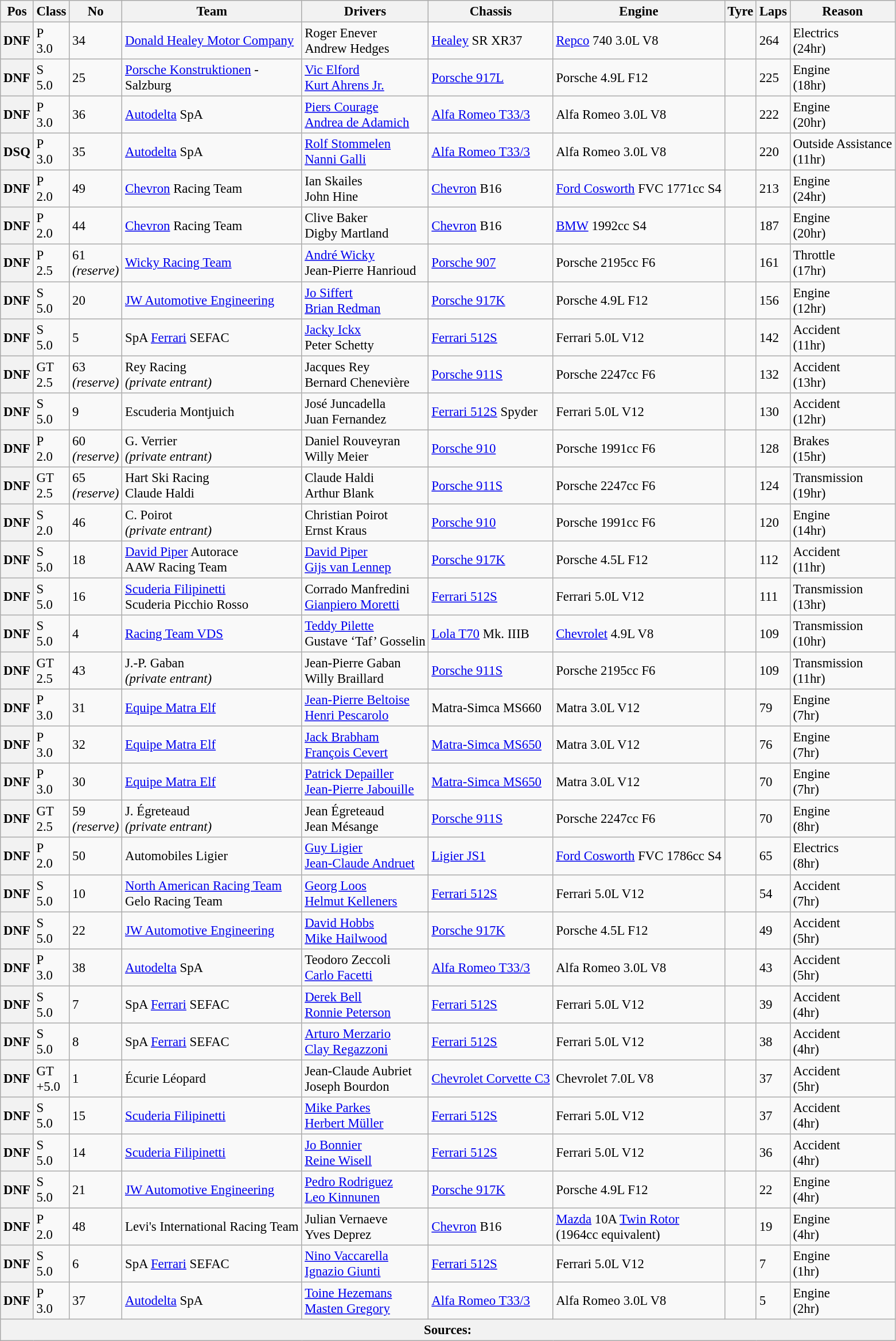<table class="wikitable" style="font-size: 95%;">
<tr>
<th>Pos</th>
<th>Class</th>
<th>No</th>
<th>Team</th>
<th>Drivers</th>
<th>Chassis</th>
<th>Engine</th>
<th>Tyre</th>
<th>Laps</th>
<th>Reason</th>
</tr>
<tr>
<th>DNF</th>
<td>P<br>3.0</td>
<td>34</td>
<td> <a href='#'>Donald Healey Motor Company</a></td>
<td> Roger Enever<br> Andrew Hedges</td>
<td><a href='#'>Healey</a> SR XR37</td>
<td><a href='#'>Repco</a> 740 3.0L V8</td>
<td></td>
<td>264</td>
<td>Electrics<br> (24hr)</td>
</tr>
<tr>
<th>DNF</th>
<td>S<br>5.0</td>
<td>25</td>
<td> <a href='#'>Porsche Konstruktionen</a> -<br>Salzburg</td>
<td> <a href='#'>Vic Elford</a><br> <a href='#'>Kurt Ahrens Jr.</a></td>
<td><a href='#'>Porsche 917L</a></td>
<td>Porsche 4.9L F12</td>
<td></td>
<td>225</td>
<td>Engine<br> (18hr)</td>
</tr>
<tr>
<th>DNF</th>
<td>P<br>3.0</td>
<td>36</td>
<td> <a href='#'>Autodelta</a> SpA</td>
<td> <a href='#'>Piers Courage</a><br> <a href='#'>Andrea de Adamich</a></td>
<td><a href='#'>Alfa Romeo T33/3</a></td>
<td>Alfa Romeo 3.0L V8</td>
<td></td>
<td>222</td>
<td>Engine<br> (20hr)</td>
</tr>
<tr>
<th>DSQ</th>
<td>P<br>3.0</td>
<td>35</td>
<td> <a href='#'>Autodelta</a> SpA</td>
<td> <a href='#'>Rolf Stommelen</a><br> <a href='#'>Nanni Galli</a></td>
<td><a href='#'>Alfa Romeo T33/3</a></td>
<td>Alfa Romeo 3.0L V8</td>
<td></td>
<td>220</td>
<td>Outside Assistance<br> (11hr)</td>
</tr>
<tr>
<th>DNF</th>
<td>P<br>2.0</td>
<td>49</td>
<td> <a href='#'>Chevron</a> Racing Team</td>
<td> Ian Skailes<br> John Hine</td>
<td><a href='#'>Chevron</a> B16</td>
<td><a href='#'>Ford Cosworth</a> FVC 1771cc S4</td>
<td></td>
<td>213</td>
<td>Engine<br> (24hr)</td>
</tr>
<tr>
<th>DNF</th>
<td>P<br>2.0</td>
<td>44</td>
<td> <a href='#'>Chevron</a> Racing Team</td>
<td> Clive Baker<br> Digby Martland</td>
<td><a href='#'>Chevron</a> B16</td>
<td><a href='#'>BMW</a> 1992cc S4</td>
<td></td>
<td>187</td>
<td>Engine<br> (20hr)</td>
</tr>
<tr>
<th>DNF</th>
<td>P<br>2.5</td>
<td>61<br><em>(reserve)</em></td>
<td> <a href='#'>Wicky Racing Team</a></td>
<td> <a href='#'>André Wicky</a><br> Jean-Pierre Hanrioud</td>
<td><a href='#'>Porsche 907</a></td>
<td>Porsche 2195cc F6</td>
<td></td>
<td>161</td>
<td>Throttle<br> (17hr)</td>
</tr>
<tr>
<th>DNF</th>
<td>S<br>5.0</td>
<td>20</td>
<td> <a href='#'>JW Automotive Engineering</a></td>
<td> <a href='#'>Jo Siffert</a><br> <a href='#'>Brian Redman</a></td>
<td><a href='#'>Porsche 917K</a></td>
<td>Porsche 4.9L F12</td>
<td></td>
<td>156</td>
<td>Engine<br> (12hr)</td>
</tr>
<tr>
<th>DNF</th>
<td>S<br>5.0</td>
<td>5</td>
<td> SpA <a href='#'>Ferrari</a> SEFAC</td>
<td> <a href='#'>Jacky Ickx</a><br> Peter Schetty</td>
<td><a href='#'>Ferrari 512S</a></td>
<td>Ferrari 5.0L V12</td>
<td></td>
<td>142</td>
<td>Accident<br> (11hr)</td>
</tr>
<tr>
<th>DNF</th>
<td>GT<br>2.5</td>
<td>63<br><em>(reserve)</em></td>
<td> Rey Racing<br><em>(private entrant)</em></td>
<td> Jacques Rey<br> Bernard Chenevière</td>
<td><a href='#'>Porsche 911S</a></td>
<td>Porsche 2247cc F6</td>
<td></td>
<td>132</td>
<td>Accident<br> (13hr)</td>
</tr>
<tr>
<th>DNF</th>
<td>S<br>5.0</td>
<td>9</td>
<td> Escuderia Montjuich</td>
<td> José Juncadella<br> Juan Fernandez</td>
<td><a href='#'>Ferrari 512S</a> Spyder</td>
<td>Ferrari 5.0L V12</td>
<td></td>
<td>130</td>
<td>Accident<br> (12hr)</td>
</tr>
<tr>
<th>DNF</th>
<td>P<br>2.0</td>
<td>60<br><em>(reserve)</em></td>
<td> G. Verrier<br><em>(private entrant)</em></td>
<td> Daniel Rouveyran<br> Willy Meier</td>
<td><a href='#'>Porsche 910</a></td>
<td>Porsche 1991cc F6</td>
<td></td>
<td>128</td>
<td>Brakes<br> (15hr)</td>
</tr>
<tr>
<th>DNF</th>
<td>GT<br>2.5</td>
<td>65<br><em>(reserve)</em></td>
<td> Hart Ski Racing<br> Claude Haldi</td>
<td> Claude Haldi<br> Arthur Blank</td>
<td><a href='#'>Porsche 911S</a></td>
<td>Porsche 2247cc F6</td>
<td></td>
<td>124</td>
<td>Transmission<br> (19hr)</td>
</tr>
<tr>
<th>DNF</th>
<td>S<br>2.0</td>
<td>46</td>
<td> C. Poirot<br><em>(private entrant)</em></td>
<td> Christian Poirot<br> Ernst Kraus</td>
<td><a href='#'>Porsche 910</a></td>
<td>Porsche 1991cc F6</td>
<td></td>
<td>120</td>
<td>Engine<br> (14hr)</td>
</tr>
<tr>
<th>DNF</th>
<td>S<br>5.0</td>
<td>18</td>
<td> <a href='#'>David Piper</a> Autorace<br> AAW Racing Team</td>
<td> <a href='#'>David Piper</a><br> <a href='#'>Gijs van Lennep</a></td>
<td><a href='#'>Porsche 917K</a></td>
<td>Porsche 4.5L F12</td>
<td></td>
<td>112</td>
<td>Accident<br> (11hr)</td>
</tr>
<tr>
<th>DNF</th>
<td>S<br>5.0</td>
<td>16</td>
<td> <a href='#'>Scuderia Filipinetti</a><br> Scuderia Picchio Rosso</td>
<td> Corrado Manfredini<br> <a href='#'>Gianpiero Moretti</a></td>
<td><a href='#'>Ferrari 512S</a></td>
<td>Ferrari 5.0L V12</td>
<td></td>
<td>111</td>
<td>Transmission<br> (13hr)</td>
</tr>
<tr>
<th>DNF</th>
<td>S<br>5.0</td>
<td>4</td>
<td> <a href='#'>Racing Team VDS</a></td>
<td> <a href='#'>Teddy Pilette</a><br> Gustave ‘Taf’ Gosselin</td>
<td><a href='#'>Lola T70</a> Mk. IIIB</td>
<td><a href='#'>Chevrolet</a> 4.9L V8</td>
<td></td>
<td>109</td>
<td>Transmission<br> (10hr)</td>
</tr>
<tr>
<th>DNF</th>
<td>GT<br>2.5</td>
<td>43</td>
<td> J.-P. Gaban<br><em>(private entrant)</em></td>
<td> Jean-Pierre Gaban<br> Willy Braillard</td>
<td><a href='#'>Porsche 911S</a></td>
<td>Porsche 2195cc F6</td>
<td></td>
<td>109</td>
<td>Transmission<br> (11hr)</td>
</tr>
<tr>
<th>DNF</th>
<td>P<br>3.0</td>
<td>31</td>
<td> <a href='#'>Equipe Matra Elf</a></td>
<td> <a href='#'>Jean-Pierre Beltoise</a><br> <a href='#'>Henri Pescarolo</a></td>
<td>Matra-Simca MS660</td>
<td>Matra 3.0L V12</td>
<td></td>
<td>79</td>
<td>Engine<br> (7hr)</td>
</tr>
<tr>
<th>DNF</th>
<td>P<br>3.0</td>
<td>32</td>
<td> <a href='#'>Equipe Matra Elf</a></td>
<td> <a href='#'>Jack Brabham</a><br> <a href='#'>François Cevert</a></td>
<td><a href='#'>Matra-Simca MS650</a></td>
<td>Matra 3.0L V12</td>
<td></td>
<td>76</td>
<td>Engine<br> (7hr)</td>
</tr>
<tr>
<th>DNF</th>
<td>P<br>3.0</td>
<td>30</td>
<td> <a href='#'>Equipe Matra Elf</a></td>
<td> <a href='#'>Patrick Depailler</a><br> <a href='#'>Jean-Pierre Jabouille</a></td>
<td><a href='#'>Matra-Simca MS650</a></td>
<td>Matra 3.0L V12</td>
<td></td>
<td>70</td>
<td>Engine<br> (7hr)</td>
</tr>
<tr>
<th>DNF</th>
<td>GT<br>2.5</td>
<td>59<br><em>(reserve)</em></td>
<td> J. Égreteaud<br><em>(private entrant)</em></td>
<td> Jean Égreteaud<br> Jean Mésange</td>
<td><a href='#'>Porsche 911S</a></td>
<td>Porsche 2247cc F6</td>
<td></td>
<td>70</td>
<td>Engine<br> (8hr)</td>
</tr>
<tr>
<th>DNF</th>
<td>P<br>2.0</td>
<td>50</td>
<td> Automobiles Ligier</td>
<td> <a href='#'>Guy Ligier</a><br> <a href='#'>Jean-Claude Andruet</a></td>
<td><a href='#'>Ligier JS1</a></td>
<td><a href='#'>Ford Cosworth</a> FVC 1786cc S4</td>
<td></td>
<td>65</td>
<td>Electrics<br> (8hr)</td>
</tr>
<tr>
<th>DNF</th>
<td>S<br>5.0</td>
<td>10</td>
<td> <a href='#'>North American Racing Team</a><br> Gelo Racing Team</td>
<td> <a href='#'>Georg Loos</a><br> <a href='#'>Helmut Kelleners</a></td>
<td><a href='#'>Ferrari 512S</a></td>
<td>Ferrari 5.0L V12</td>
<td></td>
<td>54</td>
<td>Accident<br> (7hr)</td>
</tr>
<tr>
<th>DNF</th>
<td>S<br>5.0</td>
<td>22</td>
<td> <a href='#'>JW Automotive Engineering</a></td>
<td> <a href='#'>David Hobbs</a><br> <a href='#'>Mike Hailwood</a></td>
<td><a href='#'>Porsche 917K</a></td>
<td>Porsche 4.5L F12</td>
<td></td>
<td>49</td>
<td>Accident<br> (5hr)</td>
</tr>
<tr>
<th>DNF</th>
<td>P<br>3.0</td>
<td>38</td>
<td> <a href='#'>Autodelta</a> SpA</td>
<td> Teodoro Zeccoli<br> <a href='#'>Carlo Facetti</a></td>
<td><a href='#'>Alfa Romeo T33/3</a></td>
<td>Alfa Romeo 3.0L V8</td>
<td></td>
<td>43</td>
<td>Accident<br> (5hr)</td>
</tr>
<tr>
<th>DNF</th>
<td>S<br>5.0</td>
<td>7</td>
<td> SpA <a href='#'>Ferrari</a> SEFAC</td>
<td> <a href='#'>Derek Bell</a><br> <a href='#'>Ronnie Peterson</a></td>
<td><a href='#'>Ferrari 512S</a></td>
<td>Ferrari 5.0L V12</td>
<td></td>
<td>39</td>
<td>Accident<br> (4hr)</td>
</tr>
<tr>
<th>DNF</th>
<td>S<br>5.0</td>
<td>8</td>
<td> SpA <a href='#'>Ferrari</a> SEFAC</td>
<td> <a href='#'>Arturo Merzario</a><br> <a href='#'>Clay Regazzoni</a></td>
<td><a href='#'>Ferrari 512S</a></td>
<td>Ferrari 5.0L V12</td>
<td></td>
<td>38</td>
<td>Accident<br> (4hr)</td>
</tr>
<tr>
<th>DNF</th>
<td>GT<br>+5.0</td>
<td>1</td>
<td> Écurie Léopard</td>
<td> Jean-Claude Aubriet<br> Joseph Bourdon</td>
<td><a href='#'>Chevrolet Corvette C3</a></td>
<td>Chevrolet 7.0L V8</td>
<td></td>
<td>37</td>
<td>Accident<br> (5hr)</td>
</tr>
<tr>
<th>DNF</th>
<td>S<br>5.0</td>
<td>15</td>
<td> <a href='#'>Scuderia Filipinetti</a></td>
<td> <a href='#'>Mike Parkes</a><br> <a href='#'>Herbert Müller</a></td>
<td><a href='#'>Ferrari 512S</a></td>
<td>Ferrari 5.0L V12</td>
<td></td>
<td>37</td>
<td>Accident<br> (4hr)</td>
</tr>
<tr>
<th>DNF</th>
<td>S<br>5.0</td>
<td>14</td>
<td> <a href='#'>Scuderia Filipinetti</a></td>
<td> <a href='#'>Jo Bonnier</a><br> <a href='#'>Reine Wisell</a></td>
<td><a href='#'>Ferrari 512S</a></td>
<td>Ferrari 5.0L V12</td>
<td></td>
<td>36</td>
<td>Accident<br> (4hr)</td>
</tr>
<tr>
<th>DNF</th>
<td>S<br>5.0</td>
<td>21</td>
<td> <a href='#'>JW Automotive Engineering</a></td>
<td> <a href='#'>Pedro Rodriguez</a><br> <a href='#'>Leo Kinnunen</a></td>
<td><a href='#'>Porsche 917K</a></td>
<td>Porsche 4.9L F12</td>
<td></td>
<td>22</td>
<td>Engine<br> (4hr)</td>
</tr>
<tr>
<th>DNF</th>
<td>P<br>2.0</td>
<td>48</td>
<td> Levi's International Racing Team</td>
<td> Julian Vernaeve<br> Yves Deprez</td>
<td><a href='#'>Chevron</a> B16</td>
<td><a href='#'>Mazda</a> 10A <a href='#'>Twin Rotor</a><br> (1964cc equivalent)</td>
<td></td>
<td>19</td>
<td>Engine<br> (4hr)</td>
</tr>
<tr>
<th>DNF</th>
<td>S<br>5.0</td>
<td>6</td>
<td> SpA <a href='#'>Ferrari</a> SEFAC</td>
<td> <a href='#'>Nino Vaccarella</a><br> <a href='#'>Ignazio Giunti</a></td>
<td><a href='#'>Ferrari 512S</a></td>
<td>Ferrari 5.0L V12</td>
<td></td>
<td>7</td>
<td>Engine<br> (1hr)</td>
</tr>
<tr>
<th>DNF</th>
<td>P<br>3.0</td>
<td>37</td>
<td> <a href='#'>Autodelta</a> SpA</td>
<td> <a href='#'>Toine Hezemans</a><br> <a href='#'>Masten Gregory</a></td>
<td><a href='#'>Alfa Romeo T33/3</a></td>
<td>Alfa Romeo 3.0L V8</td>
<td></td>
<td>5</td>
<td>Engine<br> (2hr)</td>
</tr>
<tr>
<th colspan="10">Sources:</th>
</tr>
</table>
